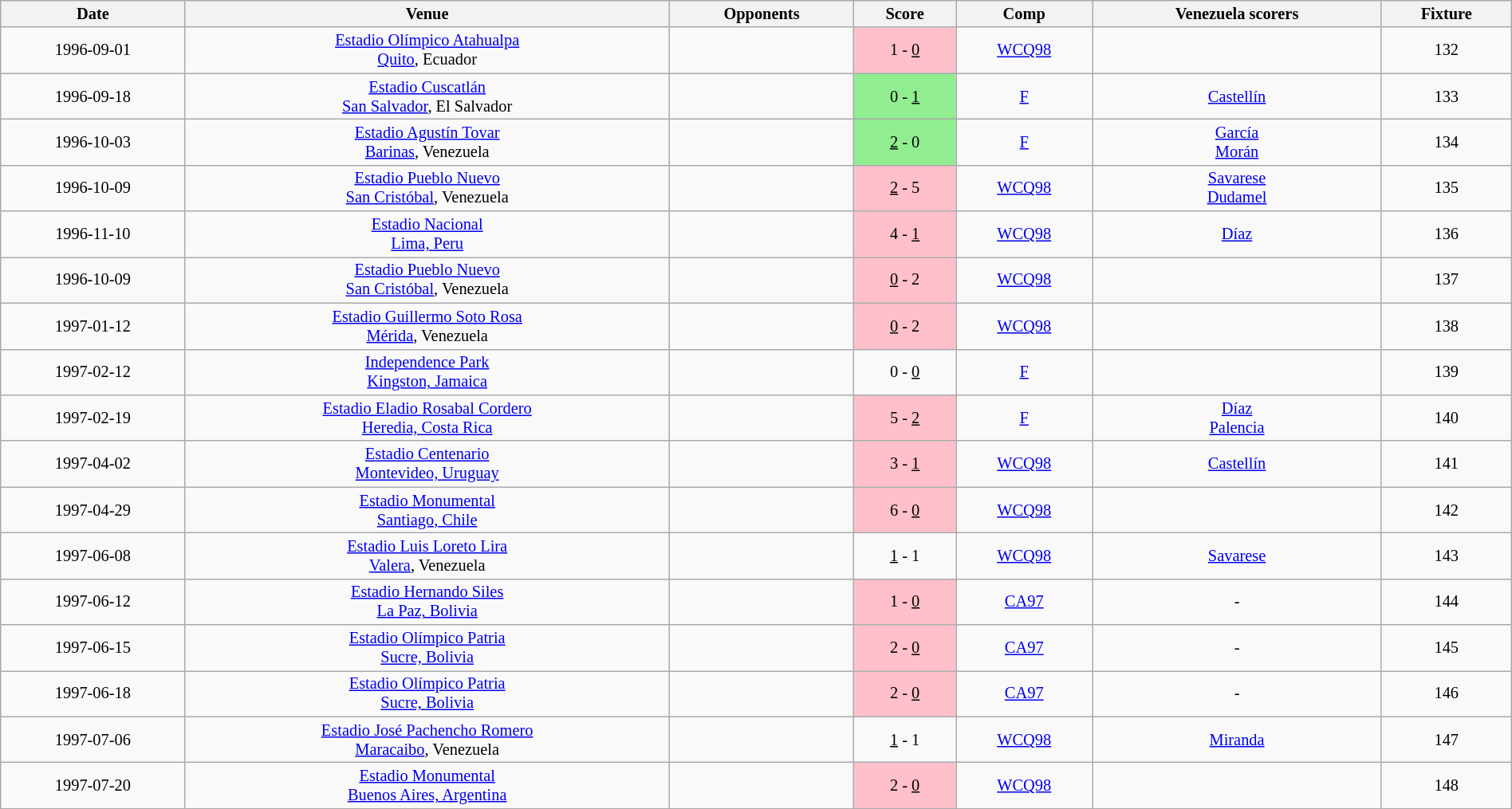<table class="wikitable"  style="font-size:85%; text-align:center; width:100%;">
<tr>
<th>Date</th>
<th>Venue</th>
<th>Opponents</th>
<th>Score</th>
<th>Comp </th>
<th>Venezuela scorers</th>
<th>Fixture </th>
</tr>
<tr>
<td>1996-09-01</td>
<td><a href='#'>Estadio Olímpico Atahualpa</a><br><a href='#'>Quito</a>, Ecuador</td>
<td></td>
<td style="background:pink;">1 - <u>0</u></td>
<td><a href='#'>WCQ98</a></td>
<td></td>
<td>132</td>
</tr>
<tr>
<td>1996-09-18</td>
<td><a href='#'>Estadio Cuscatlán</a><br><a href='#'>San Salvador</a>, El Salvador</td>
<td></td>
<td style="background:lightgreen;">0 - <u>1</u></td>
<td><a href='#'>F</a></td>
<td><a href='#'>Castellín</a> </td>
<td>133</td>
</tr>
<tr>
<td>1996-10-03</td>
<td><a href='#'>Estadio Agustín Tovar</a><br><a href='#'>Barinas</a>, Venezuela</td>
<td></td>
<td style="background:lightgreen;"><u>2</u> - 0</td>
<td><a href='#'>F</a></td>
<td><a href='#'>García</a>  <br> <a href='#'>Morán</a> </td>
<td>134</td>
</tr>
<tr>
<td>1996-10-09</td>
<td><a href='#'>Estadio Pueblo Nuevo</a><br><a href='#'>San Cristóbal</a>, Venezuela</td>
<td></td>
<td style="background:pink;"><u>2</u> - 5</td>
<td><a href='#'>WCQ98</a></td>
<td><a href='#'>Savarese</a>  <br> <a href='#'>Dudamel</a> </td>
<td>135</td>
</tr>
<tr>
<td>1996-11-10</td>
<td><a href='#'>Estadio Nacional</a><br><a href='#'>Lima, Peru</a></td>
<td></td>
<td style="background:pink;">4 - <u>1</u></td>
<td><a href='#'>WCQ98</a></td>
<td><a href='#'>Díaz</a> </td>
<td>136</td>
</tr>
<tr>
<td>1996-10-09</td>
<td><a href='#'>Estadio Pueblo Nuevo</a><br><a href='#'>San Cristóbal</a>, Venezuela</td>
<td></td>
<td style="background:pink;"><u>0</u> - 2</td>
<td><a href='#'>WCQ98</a></td>
<td></td>
<td>137</td>
</tr>
<tr>
<td>1997-01-12</td>
<td><a href='#'>Estadio Guillermo Soto Rosa</a><br><a href='#'>Mérida</a>, Venezuela</td>
<td></td>
<td style="background:pink;"><u>0</u> - 2</td>
<td><a href='#'>WCQ98</a></td>
<td></td>
<td>138</td>
</tr>
<tr>
<td>1997-02-12</td>
<td><a href='#'>Independence Park</a><br><a href='#'>Kingston, Jamaica</a></td>
<td></td>
<td>0 - <u>0</u></td>
<td><a href='#'>F</a></td>
<td></td>
<td>139</td>
</tr>
<tr>
<td>1997-02-19</td>
<td><a href='#'>Estadio Eladio Rosabal Cordero</a><br><a href='#'>Heredia, Costa Rica</a></td>
<td></td>
<td style="background:pink;">5 - <u>2</u></td>
<td><a href='#'>F</a></td>
<td><a href='#'>Díaz</a>  <br> <a href='#'>Palencia</a> </td>
<td>140</td>
</tr>
<tr>
<td>1997-04-02</td>
<td><a href='#'>Estadio Centenario</a><br><a href='#'>Montevideo, Uruguay</a></td>
<td></td>
<td style="background:pink;">3 - <u>1</u></td>
<td><a href='#'>WCQ98</a></td>
<td><a href='#'>Castellín</a> </td>
<td>141</td>
</tr>
<tr>
<td>1997-04-29</td>
<td><a href='#'>Estadio Monumental</a><br><a href='#'>Santiago, Chile</a></td>
<td></td>
<td style="background:pink;">6 - <u>0</u></td>
<td><a href='#'>WCQ98</a></td>
<td></td>
<td>142</td>
</tr>
<tr>
<td>1997-06-08</td>
<td><a href='#'>Estadio Luis Loreto Lira</a><br><a href='#'>Valera</a>, Venezuela</td>
<td></td>
<td><u>1</u> - 1</td>
<td><a href='#'>WCQ98</a></td>
<td><a href='#'>Savarese</a> </td>
<td>143</td>
</tr>
<tr>
<td>1997-06-12</td>
<td><a href='#'>Estadio Hernando Siles</a><br><a href='#'>La Paz, Bolivia</a></td>
<td></td>
<td style="background:pink;">1 - <u>0</u></td>
<td><a href='#'>CA97</a></td>
<td>-</td>
<td>144</td>
</tr>
<tr>
<td>1997-06-15</td>
<td><a href='#'>Estadio Olímpico Patria</a><br><a href='#'>Sucre, Bolivia</a></td>
<td></td>
<td style="background:pink;">2 - <u>0</u></td>
<td><a href='#'>CA97</a></td>
<td>-</td>
<td>145</td>
</tr>
<tr>
<td>1997-06-18</td>
<td><a href='#'>Estadio Olímpico Patria</a><br><a href='#'>Sucre, Bolivia</a></td>
<td></td>
<td style="background:pink;">2 - <u>0</u></td>
<td><a href='#'>CA97</a></td>
<td>-</td>
<td>146</td>
</tr>
<tr>
<td>1997-07-06</td>
<td><a href='#'>Estadio José Pachencho Romero</a><br><a href='#'>Maracaibo</a>, Venezuela</td>
<td></td>
<td><u>1</u> - 1</td>
<td><a href='#'>WCQ98</a></td>
<td><a href='#'>Miranda</a> </td>
<td>147</td>
</tr>
<tr>
<td>1997-07-20</td>
<td><a href='#'>Estadio Monumental</a><br><a href='#'>Buenos Aires, Argentina</a></td>
<td></td>
<td style="background:pink;">2 - <u>0</u></td>
<td><a href='#'>WCQ98</a></td>
<td></td>
<td>148</td>
</tr>
</table>
